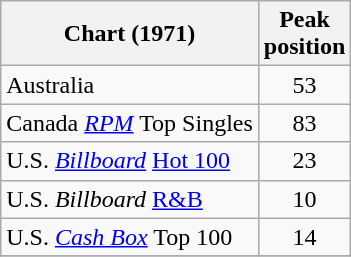<table class="wikitable sortable">
<tr>
<th>Chart (1971)</th>
<th>Peak<br>position</th>
</tr>
<tr>
<td>Australia </td>
<td style="text-align:center;">53</td>
</tr>
<tr>
<td>Canada <em><a href='#'>RPM</a></em> Top Singles</td>
<td style="text-align:center;">83</td>
</tr>
<tr>
<td>U.S. <em><a href='#'>Billboard</a></em> <a href='#'>Hot 100</a></td>
<td style="text-align:center;">23</td>
</tr>
<tr>
<td>U.S. <em>Billboard</em> <a href='#'>R&B</a></td>
<td style="text-align:center;">10</td>
</tr>
<tr>
<td>U.S. <a href='#'><em>Cash Box</em></a> Top 100</td>
<td align="center">14</td>
</tr>
<tr>
</tr>
</table>
